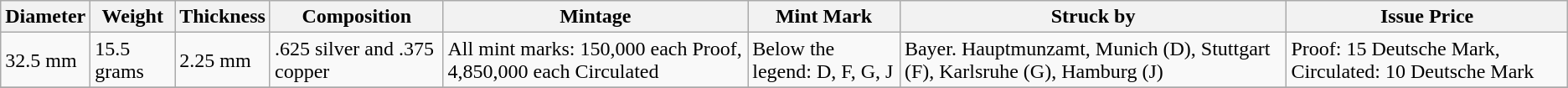<table class="wikitable">
<tr>
<th>Diameter</th>
<th>Weight</th>
<th>Thickness</th>
<th>Composition</th>
<th>Mintage</th>
<th>Mint Mark</th>
<th>Struck by</th>
<th>Issue Price</th>
</tr>
<tr>
<td>32.5 mm</td>
<td>15.5 grams</td>
<td>2.25 mm</td>
<td>.625 silver and .375 copper</td>
<td>All mint marks: 150,000 each Proof, 4,850,000 each Circulated</td>
<td>Below the legend: D, F, G, J</td>
<td>Bayer. Hauptmunzamt, Munich (D), Stuttgart (F), Karlsruhe (G), Hamburg (J)</td>
<td>Proof: 15 Deutsche Mark, Circulated: 10 Deutsche Mark</td>
</tr>
<tr>
</tr>
</table>
